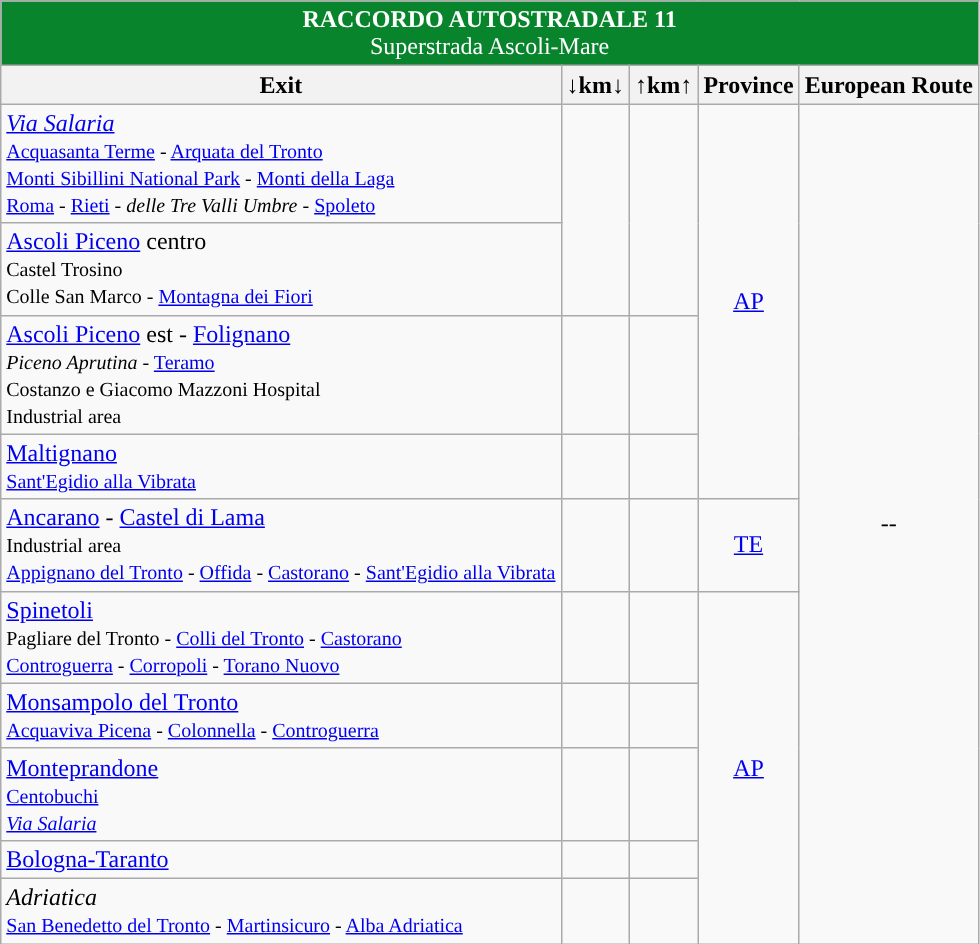<table class="wikitable" border="1">
<tr align="center" bgcolor="08842C" style="color: white;font-size:100%;">
<td colspan="6"><strong> RACCORDO AUTOSTRADALE 11</strong><br>Superstrada Ascoli-Mare</td>
</tr>
<tr>
<th style="text-align:center;"><strong>Exit</strong></th>
<th style="text-align:center;"><strong>↓km↓</strong></th>
<th style="text-align:center;"><strong>↑km↑</strong></th>
<th align="center"><strong>Province</strong></th>
<th align="center"><strong>European Route</strong></th>
</tr>
<tr>
<td>   <em><a href='#'>Via Salaria</a></em><br><small><a href='#'>Acquasanta Terme</a> - <a href='#'>Arquata del Tronto</a><br> <a href='#'>Monti Sibillini National Park</a> - <a href='#'>Monti della Laga</a><br><a href='#'>Roma</a> - <a href='#'>Rieti</a> -  <em>delle Tre Valli Umbre</em> - <a href='#'>Spoleto</a></small></td>
<td rowspan="2" align="right"></td>
<td rowspan="2" align="right"></td>
<td align="center" rowspan=4><a href='#'>AP</a></td>
<td align="center" rowspan=10>--</td>
</tr>
<tr>
<td>  <a href='#'>Ascoli Piceno</a> centro<br><small>Castel Trosino<br> Colle San Marco - <a href='#'>Montagna dei Fiori</a></small></td>
</tr>
<tr>
<td> <a href='#'>Ascoli Piceno</a> est - <a href='#'>Folignano</a><br><small> <em>Piceno Aprutina</em> - <a href='#'>Teramo</a><br> Costanzo e Giacomo Mazzoni Hospital<br> Industrial area</small></td>
<td align="right"></td>
<td align="right"></td>
</tr>
<tr>
<td> <a href='#'>Maltignano</a><br><small><a href='#'>Sant'Egidio alla Vibrata</a> </small></td>
<td align="right"></td>
<td align="right"></td>
</tr>
<tr>
<td> <a href='#'>Ancarano</a> - <a href='#'>Castel di Lama</a><br><small> Industrial area<br><a href='#'>Appignano del Tronto</a> - <a href='#'>Offida</a> - <a href='#'>Castorano</a> - <a href='#'>Sant'Egidio alla Vibrata</a></small></td>
<td align="right"></td>
<td align="right"></td>
<td align="center"><a href='#'>TE</a></td>
</tr>
<tr>
<td> <a href='#'>Spinetoli</a><br><small>Pagliare del Tronto - <a href='#'>Colli del Tronto</a> - <a href='#'>Castorano</a><br><a href='#'>Controguerra</a> - <a href='#'>Corropoli</a> - <a href='#'>Torano Nuovo</a></small></td>
<td align="right"></td>
<td align="right"></td>
<td align="center" rowspan=5><a href='#'>AP</a></td>
</tr>
<tr>
<td> <a href='#'>Monsampolo del Tronto</a><br><small><a href='#'>Acquaviva Picena</a> - <a href='#'>Colonnella</a> - <a href='#'>Controguerra</a></small></td>
<td align="right"></td>
<td align="right"></td>
</tr>
<tr>
<td> <a href='#'>Monteprandone</a><br><small><a href='#'>Centobuchi</a><br> <em><a href='#'>Via Salaria</a></em></small></td>
<td align="right"></td>
<td align="right"></td>
</tr>
<tr>
<td>   <a href='#'>Bologna-Taranto</a></td>
<td align="right"></td>
<td align="right"></td>
</tr>
<tr>
<td>   <em>Adriatica</em><br><small><a href='#'>San Benedetto del Tronto</a> - <a href='#'>Martinsicuro</a> - <a href='#'>Alba Adriatica</a></small></td>
<td align="right"></td>
<td align="right"></td>
</tr>
</table>
